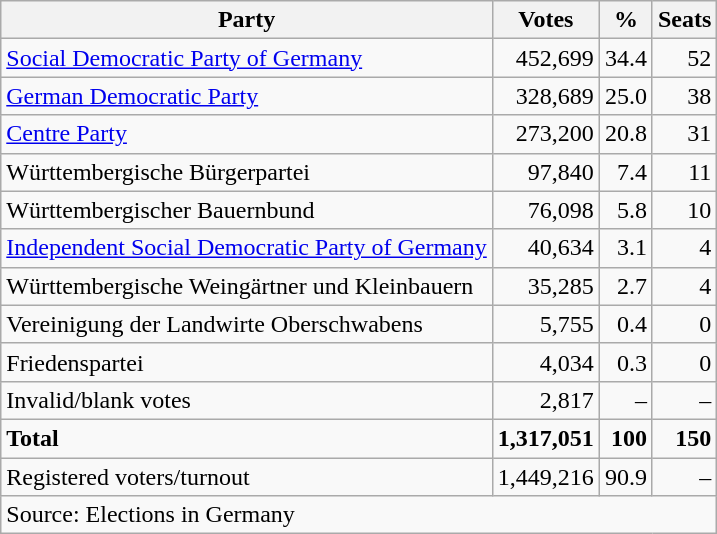<table class="wikitable" style="text-align:right">
<tr>
<th>Party</th>
<th>Votes</th>
<th>%</th>
<th>Seats</th>
</tr>
<tr>
<td align="left"><a href='#'>Social Democratic Party of Germany</a></td>
<td>452,699</td>
<td>34.4</td>
<td>52</td>
</tr>
<tr>
<td align="left"><a href='#'>German Democratic Party</a></td>
<td>328,689</td>
<td>25.0</td>
<td>38</td>
</tr>
<tr>
<td align="left"><a href='#'>Centre Party</a></td>
<td>273,200</td>
<td>20.8</td>
<td>31</td>
</tr>
<tr>
<td align="left">Württembergische Bürgerpartei</td>
<td>97,840</td>
<td>7.4</td>
<td>11</td>
</tr>
<tr>
<td align="left">Württembergischer Bauernbund</td>
<td>76,098</td>
<td>5.8</td>
<td>10</td>
</tr>
<tr>
<td align="left"><a href='#'>Independent Social Democratic Party of Germany</a></td>
<td>40,634</td>
<td>3.1</td>
<td>4</td>
</tr>
<tr>
<td align="left">Württembergische Weingärtner und Kleinbauern</td>
<td>35,285</td>
<td>2.7</td>
<td>4</td>
</tr>
<tr>
<td align="left">Vereinigung der Landwirte Oberschwabens</td>
<td>5,755</td>
<td>0.4</td>
<td>0</td>
</tr>
<tr>
<td align="left">Friedenspartei</td>
<td>4,034</td>
<td>0.3</td>
<td>0</td>
</tr>
<tr>
<td align="left">Invalid/blank votes</td>
<td>2,817</td>
<td>–</td>
<td>–</td>
</tr>
<tr>
<td align="left"><strong>Total</strong></td>
<td><strong>1,317,051</strong></td>
<td><strong>100</strong></td>
<td><strong>150</strong></td>
</tr>
<tr>
<td align="left">Registered voters/turnout</td>
<td>1,449,216</td>
<td>90.9</td>
<td>–</td>
</tr>
<tr>
<td colspan="4" align="left">Source: Elections in Germany</td>
</tr>
</table>
